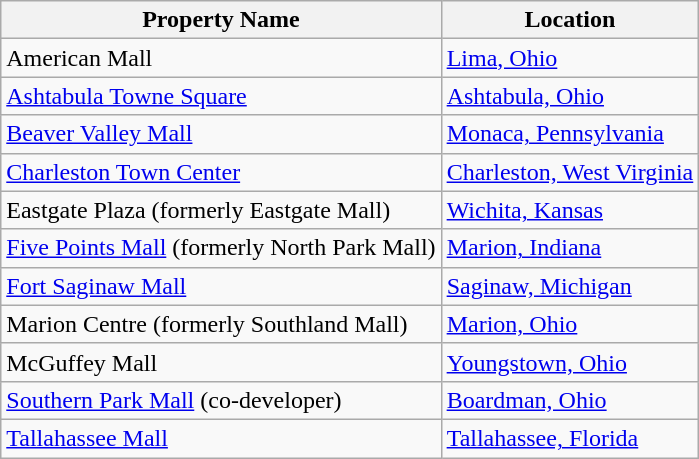<table class="wikitable sortable">
<tr>
<th scope="col">Property Name</th>
<th scope="col">Location</th>
</tr>
<tr>
<td>American Mall</td>
<td><a href='#'>Lima, Ohio</a></td>
</tr>
<tr>
<td><a href='#'>Ashtabula Towne Square</a></td>
<td><a href='#'>Ashtabula, Ohio</a></td>
</tr>
<tr>
<td><a href='#'>Beaver Valley Mall</a></td>
<td><a href='#'>Monaca, Pennsylvania</a></td>
</tr>
<tr>
<td><a href='#'>Charleston Town Center</a></td>
<td><a href='#'>Charleston, West Virginia</a></td>
</tr>
<tr>
<td>Eastgate Plaza (formerly Eastgate Mall)</td>
<td><a href='#'>Wichita, Kansas</a></td>
</tr>
<tr>
<td><a href='#'>Five Points Mall</a> (formerly North Park Mall)</td>
<td><a href='#'>Marion, Indiana</a></td>
</tr>
<tr>
<td><a href='#'>Fort Saginaw Mall</a></td>
<td><a href='#'>Saginaw, Michigan</a></td>
</tr>
<tr>
<td>Marion Centre (formerly Southland Mall)</td>
<td><a href='#'>Marion, Ohio</a></td>
</tr>
<tr>
<td>McGuffey Mall</td>
<td><a href='#'>Youngstown, Ohio</a></td>
</tr>
<tr>
<td><a href='#'>Southern Park Mall</a> (co-developer)</td>
<td><a href='#'>Boardman, Ohio</a></td>
</tr>
<tr>
<td><a href='#'>Tallahassee Mall</a></td>
<td><a href='#'>Tallahassee, Florida</a></td>
</tr>
</table>
